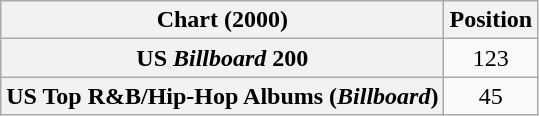<table class="wikitable sortable plainrowheaders" style="text-align:center">
<tr>
<th scope="col">Chart (2000)</th>
<th scope="col">Position</th>
</tr>
<tr>
<th scope="row">US <em>Billboard</em> 200</th>
<td>123</td>
</tr>
<tr>
<th scope="row">US Top R&B/Hip-Hop Albums (<em>Billboard</em>)</th>
<td>45</td>
</tr>
</table>
